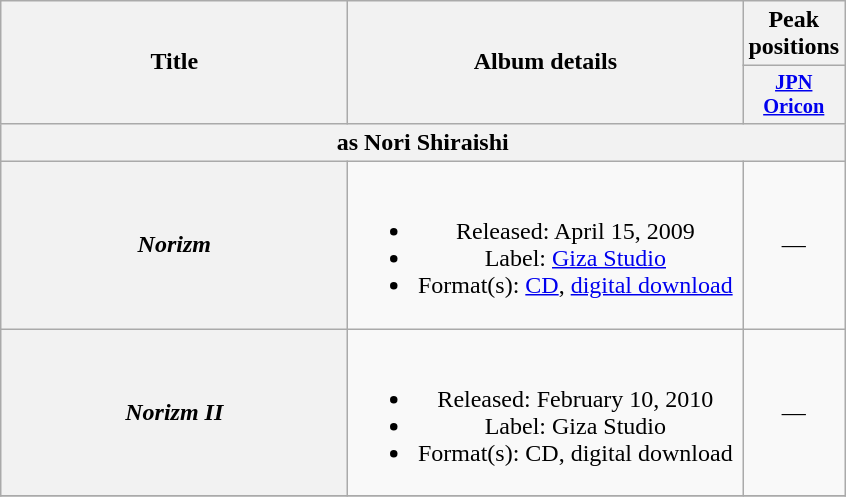<table class="wikitable plainrowheaders" style="text-align:center;">
<tr>
<th style="width:14em;" rowspan="2">Title</th>
<th style="width:16em;" rowspan="2">Album details</th>
<th colspan="1">Peak positions</th>
</tr>
<tr>
<th style="width:3em;font-size:85%"><a href='#'>JPN<br>Oricon</a><br></th>
</tr>
<tr>
<th colspan="3">as Nori Shiraishi</th>
</tr>
<tr>
<th scope="row"><em>Norizm</em></th>
<td><br><ul><li>Released: April 15, 2009</li><li>Label: <a href='#'>Giza Studio</a></li><li>Format(s): <a href='#'>CD</a>, <a href='#'>digital download</a></li></ul></td>
<td>—</td>
</tr>
<tr>
<th scope="row"><em>Norizm II</em></th>
<td><br><ul><li>Released: February 10, 2010</li><li>Label: Giza Studio</li><li>Format(s): CD, digital download</li></ul></td>
<td>—</td>
</tr>
<tr>
</tr>
</table>
